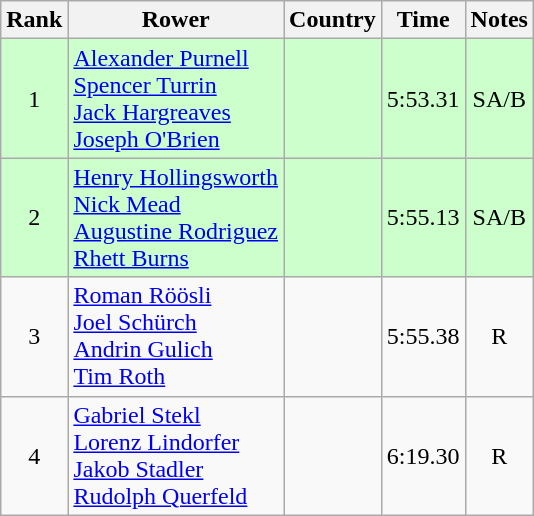<table class="wikitable" style="text-align:center">
<tr>
<th>Rank</th>
<th>Rower</th>
<th>Country</th>
<th>Time</th>
<th>Notes</th>
</tr>
<tr bgcolor=ccffcc>
<td>1</td>
<td align="left"><a href='#'>Alexander Purnell</a><br><a href='#'>Spencer Turrin</a><br><a href='#'>Jack Hargreaves</a><br><a href='#'>Joseph O'Brien</a></td>
<td align="left"></td>
<td>5:53.31</td>
<td>SA/B</td>
</tr>
<tr bgcolor=ccffcc>
<td>2</td>
<td align="left"><a href='#'>Henry Hollingsworth</a><br><a href='#'>Nick Mead</a><br><a href='#'>Augustine Rodriguez</a><br><a href='#'>Rhett Burns</a></td>
<td align="left"></td>
<td>5:55.13</td>
<td>SA/B</td>
</tr>
<tr>
<td>3</td>
<td align="left"><a href='#'>Roman Röösli</a><br><a href='#'>Joel Schürch</a><br><a href='#'>Andrin Gulich</a><br><a href='#'>Tim Roth</a></td>
<td align="left"></td>
<td>5:55.38</td>
<td>R</td>
</tr>
<tr>
<td>4</td>
<td align="left"><a href='#'>Gabriel Stekl</a><br><a href='#'>Lorenz Lindorfer</a><br><a href='#'>Jakob Stadler</a><br><a href='#'>Rudolph Querfeld</a></td>
<td align="left"></td>
<td>6:19.30</td>
<td>R</td>
</tr>
</table>
